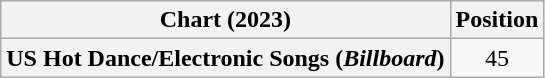<table class="wikitable plainrowheaders" style="text-align:center">
<tr>
<th scope="col">Chart (2023)</th>
<th scope="col">Position</th>
</tr>
<tr>
<th scope="row">US Hot Dance/Electronic Songs (<em>Billboard</em>)</th>
<td>45</td>
</tr>
</table>
